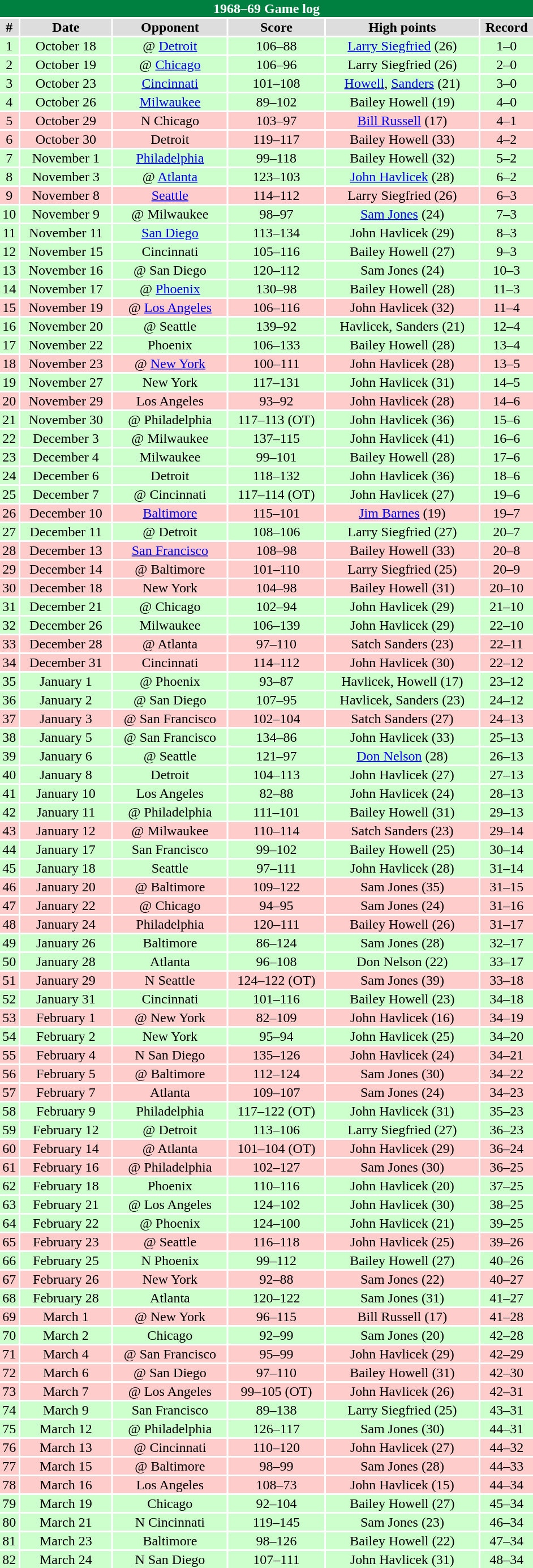<table class="toccolours collapsible" width=50% style="clear:both; margin:1.5em auto; text-align:center">
<tr>
<th colspan=11 style="background:#008040; color:white;">1968–69 Game log</th>
</tr>
<tr align="center" bgcolor="#dddddd">
<td><strong>#</strong></td>
<td><strong>Date</strong></td>
<td><strong>Opponent</strong></td>
<td><strong>Score</strong></td>
<td><strong>High points</strong></td>
<td><strong>Record</strong></td>
</tr>
<tr align="center" bgcolor="ccffcc">
<td>1</td>
<td>October 18</td>
<td>@ <a href='#'>Detroit</a></td>
<td>106–88</td>
<td><a href='#'>Larry Siegfried</a> (26)</td>
<td>1–0</td>
</tr>
<tr align="center" bgcolor="ccffcc">
<td>2</td>
<td>October 19</td>
<td>@ <a href='#'>Chicago</a></td>
<td>106–96</td>
<td>Larry Siegfried (26)</td>
<td>2–0</td>
</tr>
<tr align="center" bgcolor="ccffcc">
<td>3</td>
<td>October 23</td>
<td><a href='#'>Cincinnati</a></td>
<td>101–108</td>
<td><a href='#'>Howell</a>, <a href='#'>Sanders</a> (21)</td>
<td>3–0</td>
</tr>
<tr align="center" bgcolor="ccffcc">
<td>4</td>
<td>October 26</td>
<td><a href='#'>Milwaukee</a></td>
<td>89–102</td>
<td>Bailey Howell (19)</td>
<td>4–0</td>
</tr>
<tr align="center" bgcolor="ffcccc">
<td>5</td>
<td>October 29</td>
<td>N Chicago</td>
<td>103–97</td>
<td><a href='#'>Bill Russell</a> (17)</td>
<td>4–1</td>
</tr>
<tr align="center" bgcolor="ffcccc">
<td>6</td>
<td>October 30</td>
<td>Detroit</td>
<td>119–117</td>
<td>Bailey Howell (33)</td>
<td>4–2</td>
</tr>
<tr align="center" bgcolor="ccffcc">
<td>7</td>
<td>November 1</td>
<td><a href='#'>Philadelphia</a></td>
<td>99–118</td>
<td>Bailey Howell (32)</td>
<td>5–2</td>
</tr>
<tr align="center" bgcolor="ccffcc">
<td>8</td>
<td>November 3</td>
<td>@ <a href='#'>Atlanta</a></td>
<td>123–103</td>
<td><a href='#'>John Havlicek</a> (28)</td>
<td>6–2</td>
</tr>
<tr align="center" bgcolor="ffcccc">
<td>9</td>
<td>November 8</td>
<td><a href='#'>Seattle</a></td>
<td>114–112</td>
<td>Larry Siegfried (26)</td>
<td>6–3</td>
</tr>
<tr align="center" bgcolor="ccffcc">
<td>10</td>
<td>November 9</td>
<td>@ Milwaukee</td>
<td>98–97</td>
<td><a href='#'>Sam Jones</a> (24)</td>
<td>7–3</td>
</tr>
<tr align="center" bgcolor="ccffcc">
<td>11</td>
<td>November 11</td>
<td><a href='#'>San Diego</a></td>
<td>113–134</td>
<td>John Havlicek (29)</td>
<td>8–3</td>
</tr>
<tr align="center" bgcolor="ccffcc">
<td>12</td>
<td>November 15</td>
<td>Cincinnati</td>
<td>105–116</td>
<td>Bailey Howell (27)</td>
<td>9–3</td>
</tr>
<tr align="center" bgcolor="ccffcc">
<td>13</td>
<td>November 16</td>
<td>@ San Diego</td>
<td>120–112</td>
<td>Sam Jones (24)</td>
<td>10–3</td>
</tr>
<tr align="center" bgcolor="ccffcc">
<td>14</td>
<td>November 17</td>
<td>@ <a href='#'>Phoenix</a></td>
<td>130–98</td>
<td>Bailey Howell (28)</td>
<td>11–3</td>
</tr>
<tr align="center" bgcolor="ffcccc">
<td>15</td>
<td>November 19</td>
<td>@ <a href='#'>Los Angeles</a></td>
<td>106–116</td>
<td>John Havlicek (32)</td>
<td>11–4</td>
</tr>
<tr align="center" bgcolor="ccffcc">
<td>16</td>
<td>November 20</td>
<td>@ Seattle</td>
<td>139–92</td>
<td>Havlicek, Sanders (21)</td>
<td>12–4</td>
</tr>
<tr align="center" bgcolor="ccffcc">
<td>17</td>
<td>November 22</td>
<td>Phoenix</td>
<td>106–133</td>
<td>Bailey Howell (28)</td>
<td>13–4</td>
</tr>
<tr align="center" bgcolor="ffcccc">
<td>18</td>
<td>November 23</td>
<td>@ <a href='#'>New York</a></td>
<td>100–111</td>
<td>John Havlicek (28)</td>
<td>13–5</td>
</tr>
<tr align="center" bgcolor="ccffcc">
<td>19</td>
<td>November 27</td>
<td>New York</td>
<td>117–131</td>
<td>John Havlicek (31)</td>
<td>14–5</td>
</tr>
<tr align="center" bgcolor="ffcccc">
<td>20</td>
<td>November 29</td>
<td>Los Angeles</td>
<td>93–92</td>
<td>John Havlicek (28)</td>
<td>14–6</td>
</tr>
<tr align="center" bgcolor="ccffcc">
<td>21</td>
<td>November 30</td>
<td>@ Philadelphia</td>
<td>117–113 (OT)</td>
<td>John Havlicek (36)</td>
<td>15–6</td>
</tr>
<tr align="center" bgcolor="ccffcc">
<td>22</td>
<td>December 3</td>
<td>@ Milwaukee</td>
<td>137–115</td>
<td>John Havlicek (41)</td>
<td>16–6</td>
</tr>
<tr align="center" bgcolor="ccffcc">
<td>23</td>
<td>December 4</td>
<td>Milwaukee</td>
<td>99–101</td>
<td>Bailey Howell (28)</td>
<td>17–6</td>
</tr>
<tr align="center" bgcolor="ccffcc">
<td>24</td>
<td>December 6</td>
<td>Detroit</td>
<td>118–132</td>
<td>John Havlicek (36)</td>
<td>18–6</td>
</tr>
<tr align="center" bgcolor="ccffcc">
<td>25</td>
<td>December 7</td>
<td>@ Cincinnati</td>
<td>117–114 (OT)</td>
<td>John Havlicek (27)</td>
<td>19–6</td>
</tr>
<tr align="center" bgcolor="ffcccc">
<td>26</td>
<td>December 10</td>
<td><a href='#'>Baltimore</a></td>
<td>115–101</td>
<td><a href='#'>Jim Barnes</a> (19)</td>
<td>19–7</td>
</tr>
<tr align="center" bgcolor="ccffcc">
<td>27</td>
<td>December 11</td>
<td>@ Detroit</td>
<td>108–106</td>
<td>Larry Siegfried (27)</td>
<td>20–7</td>
</tr>
<tr align="center" bgcolor="ffcccc">
<td>28</td>
<td>December 13</td>
<td><a href='#'>San Francisco</a></td>
<td>108–98</td>
<td>Bailey Howell (33)</td>
<td>20–8</td>
</tr>
<tr align="center" bgcolor="ffcccc">
<td>29</td>
<td>December 14</td>
<td>@ Baltimore</td>
<td>101–110</td>
<td>Larry Siegfried (25)</td>
<td>20–9</td>
</tr>
<tr align="center" bgcolor="ffcccc">
<td>30</td>
<td>December 18</td>
<td>New York</td>
<td>104–98</td>
<td>Bailey Howell (31)</td>
<td>20–10</td>
</tr>
<tr align="center" bgcolor="ccffcc">
<td>31</td>
<td>December 21</td>
<td>@ Chicago</td>
<td>102–94</td>
<td>John Havlicek (29)</td>
<td>21–10</td>
</tr>
<tr align="center" bgcolor="ccffcc">
<td>32</td>
<td>December 26</td>
<td>Milwaukee</td>
<td>106–139</td>
<td>John Havlicek (29)</td>
<td>22–10</td>
</tr>
<tr align="center" bgcolor="ffcccc">
<td>33</td>
<td>December 28</td>
<td>@ Atlanta</td>
<td>97–110</td>
<td>Satch Sanders (23)</td>
<td>22–11</td>
</tr>
<tr align="center" bgcolor="ffcccc">
<td>34</td>
<td>December 31</td>
<td>Cincinnati</td>
<td>114–112</td>
<td>John Havlicek (30)</td>
<td>22–12</td>
</tr>
<tr align="center" bgcolor="ccffcc">
<td>35</td>
<td>January 1</td>
<td>@ Phoenix</td>
<td>93–87</td>
<td>Havlicek, Howell (17)</td>
<td>23–12</td>
</tr>
<tr align="center" bgcolor="ccffcc">
<td>36</td>
<td>January 2</td>
<td>@ San Diego</td>
<td>107–95</td>
<td>Havlicek, Sanders (23)</td>
<td>24–12</td>
</tr>
<tr align="center" bgcolor="ffcccc">
<td>37</td>
<td>January 3</td>
<td>@ San Francisco</td>
<td>102–104</td>
<td>Satch Sanders (27)</td>
<td>24–13</td>
</tr>
<tr align="center" bgcolor="ccffcc">
<td>38</td>
<td>January 5</td>
<td>@ San Francisco</td>
<td>134–86</td>
<td>John Havlicek (33)</td>
<td>25–13</td>
</tr>
<tr align="center" bgcolor="ccffcc">
<td>39</td>
<td>January 6</td>
<td>@ Seattle</td>
<td>121–97</td>
<td><a href='#'>Don Nelson</a> (28)</td>
<td>26–13</td>
</tr>
<tr align="center" bgcolor="ccffcc">
<td>40</td>
<td>January 8</td>
<td>Detroit</td>
<td>104–113</td>
<td>John Havlicek (27)</td>
<td>27–13</td>
</tr>
<tr align="center" bgcolor="ccffcc">
<td>41</td>
<td>January 10</td>
<td>Los Angeles</td>
<td>82–88</td>
<td>John Havlicek (24)</td>
<td>28–13</td>
</tr>
<tr align="center" bgcolor="ccffcc">
<td>42</td>
<td>January 11</td>
<td>@ Philadelphia</td>
<td>111–101</td>
<td>Bailey Howell (31)</td>
<td>29–13</td>
</tr>
<tr align="center" bgcolor="ffcccc">
<td>43</td>
<td>January 12</td>
<td>@ Milwaukee</td>
<td>110–114</td>
<td>Satch Sanders (23)</td>
<td>29–14</td>
</tr>
<tr align="center" bgcolor="ccffcc">
<td>44</td>
<td>January 17</td>
<td>San Francisco</td>
<td>99–102</td>
<td>Bailey Howell (25)</td>
<td>30–14</td>
</tr>
<tr align="center" bgcolor="ccffcc">
<td>45</td>
<td>January 18</td>
<td>Seattle</td>
<td>97–111</td>
<td>John Havlicek (28)</td>
<td>31–14</td>
</tr>
<tr align="center" bgcolor="ffcccc">
<td>46</td>
<td>January 20</td>
<td>@ Baltimore</td>
<td>109–122</td>
<td>Sam Jones (35)</td>
<td>31–15</td>
</tr>
<tr align="center" bgcolor="ffcccc">
<td>47</td>
<td>January 22</td>
<td>@ Chicago</td>
<td>94–95</td>
<td>Sam Jones (24)</td>
<td>31–16</td>
</tr>
<tr align="center" bgcolor="ffcccc">
<td>48</td>
<td>January 24</td>
<td>Philadelphia</td>
<td>120–111</td>
<td>Bailey Howell (26)</td>
<td>31–17</td>
</tr>
<tr align="center" bgcolor="ccffcc">
<td>49</td>
<td>January 26</td>
<td>Baltimore</td>
<td>86–124</td>
<td>Sam Jones (28)</td>
<td>32–17</td>
</tr>
<tr align="center" bgcolor="ccffcc">
<td>50</td>
<td>January 28</td>
<td>Atlanta</td>
<td>96–108</td>
<td>Don Nelson (22)</td>
<td>33–17</td>
</tr>
<tr align="center" bgcolor="ffcccc">
<td>51</td>
<td>January 29</td>
<td>N Seattle</td>
<td>124–122 (OT)</td>
<td>Sam Jones (39)</td>
<td>33–18</td>
</tr>
<tr align="center" bgcolor="ccffcc">
<td>52</td>
<td>January 31</td>
<td>Cincinnati</td>
<td>101–116</td>
<td>Bailey Howell (23)</td>
<td>34–18</td>
</tr>
<tr align="center" bgcolor="ffcccc">
<td>53</td>
<td>February 1</td>
<td>@ New York</td>
<td>82–109</td>
<td>John Havlicek (16)</td>
<td>34–19</td>
</tr>
<tr align="center" bgcolor="ccffcc">
<td>54</td>
<td>February 2</td>
<td>New York</td>
<td>95–94</td>
<td>John Havlicek (25)</td>
<td>34–20</td>
</tr>
<tr align="center" bgcolor="ffcccc">
<td>55</td>
<td>February 4</td>
<td>N San Diego</td>
<td>135–126</td>
<td>John Havlicek (24)</td>
<td>34–21</td>
</tr>
<tr align="center" bgcolor="ffcccc">
<td>56</td>
<td>February 5</td>
<td>@ Baltimore</td>
<td>112–124</td>
<td>Sam Jones (30)</td>
<td>34–22</td>
</tr>
<tr align="center" bgcolor="ffcccc">
<td>57</td>
<td>February 7</td>
<td>Atlanta</td>
<td>109–107</td>
<td>Sam Jones (24)</td>
<td>34–23</td>
</tr>
<tr align="center" bgcolor="ccffcc">
<td>58</td>
<td>February 9</td>
<td>Philadelphia</td>
<td>117–122 (OT)</td>
<td>John Havlicek (31)</td>
<td>35–23</td>
</tr>
<tr align="center" bgcolor="ccffcc">
<td>59</td>
<td>February 12</td>
<td>@ Detroit</td>
<td>113–106</td>
<td>Larry Siegfried (27)</td>
<td>36–23</td>
</tr>
<tr align="center" bgcolor="ffcccc">
<td>60</td>
<td>February 14</td>
<td>@ Atlanta</td>
<td>101–104 (OT)</td>
<td>John Havlicek (29)</td>
<td>36–24</td>
</tr>
<tr align="center" bgcolor="ffcccc">
<td>61</td>
<td>February 16</td>
<td>@ Philadelphia</td>
<td>102–127</td>
<td>Sam Jones (30)</td>
<td>36–25</td>
</tr>
<tr align="center" bgcolor="ccffcc">
<td>62</td>
<td>February 18</td>
<td>Phoenix</td>
<td>110–116</td>
<td>John Havlicek (20)</td>
<td>37–25</td>
</tr>
<tr align="center" bgcolor="ccffcc">
<td>63</td>
<td>February 21</td>
<td>@ Los Angeles</td>
<td>124–102</td>
<td>John Havlicek (30)</td>
<td>38–25</td>
</tr>
<tr align="center" bgcolor="ccffcc">
<td>64</td>
<td>February 22</td>
<td>@ Phoenix</td>
<td>124–100</td>
<td>John Havlicek (21)</td>
<td>39–25</td>
</tr>
<tr align="center" bgcolor="ffcccc">
<td>65</td>
<td>February 23</td>
<td>@ Seattle</td>
<td>116–118</td>
<td>John Havlicek (25)</td>
<td>39–26</td>
</tr>
<tr align="center" bgcolor="ccffcc">
<td>66</td>
<td>February 25</td>
<td>N Phoenix</td>
<td>99–112</td>
<td>Bailey Howell (27)</td>
<td>40–26</td>
</tr>
<tr align="center" bgcolor="ffcccc">
<td>67</td>
<td>February 26</td>
<td>New York</td>
<td>92–88</td>
<td>Sam Jones (22)</td>
<td>40–27</td>
</tr>
<tr align="center" bgcolor="ccffcc">
<td>68</td>
<td>February 28</td>
<td>Atlanta</td>
<td>120–122</td>
<td>Sam Jones (31)</td>
<td>41–27</td>
</tr>
<tr align="center" bgcolor="ffcccc">
<td>69</td>
<td>March 1</td>
<td>@ New York</td>
<td>96–115</td>
<td>Bill Russell (17)</td>
<td>41–28</td>
</tr>
<tr align="center" bgcolor="ccffcc">
<td>70</td>
<td>March 2</td>
<td>Chicago</td>
<td>92–99</td>
<td>Sam Jones (20)</td>
<td>42–28</td>
</tr>
<tr align="center" bgcolor="ffcccc">
<td>71</td>
<td>March 4</td>
<td>@ San Francisco</td>
<td>95–99</td>
<td>John Havlicek (29)</td>
<td>42–29</td>
</tr>
<tr align="center" bgcolor="ffcccc">
<td>72</td>
<td>March 6</td>
<td>@ San Diego</td>
<td>97–110</td>
<td>Bailey Howell (31)</td>
<td>42–30</td>
</tr>
<tr align="center" bgcolor="ffcccc">
<td>73</td>
<td>March 7</td>
<td>@ Los Angeles</td>
<td>99–105 (OT)</td>
<td>John Havlicek (26)</td>
<td>42–31</td>
</tr>
<tr align="center" bgcolor="ccffcc">
<td>74</td>
<td>March 9</td>
<td>San Francisco</td>
<td>89–138</td>
<td>Larry Siegfried (25)</td>
<td>43–31</td>
</tr>
<tr align="center" bgcolor="ccffcc">
<td>75</td>
<td>March 12</td>
<td>@ Philadelphia</td>
<td>126–117</td>
<td>Sam Jones (30)</td>
<td>44–31</td>
</tr>
<tr align="center" bgcolor="ffcccc">
<td>76</td>
<td>March 13</td>
<td>@ Cincinnati</td>
<td>110–120</td>
<td>John Havlicek (27)</td>
<td>44–32</td>
</tr>
<tr align="center" bgcolor="ffcccc">
<td>77</td>
<td>March 15</td>
<td>@ Baltimore</td>
<td>98–99</td>
<td>Sam Jones (28)</td>
<td>44–33</td>
</tr>
<tr align="center" bgcolor="ffcccc">
<td>78</td>
<td>March 16</td>
<td>Los Angeles</td>
<td>108–73</td>
<td>John Havlicek (15)</td>
<td>44–34</td>
</tr>
<tr align="center" bgcolor="ccffcc">
<td>79</td>
<td>March 19</td>
<td>Chicago</td>
<td>92–104</td>
<td>Bailey Howell (27)</td>
<td>45–34</td>
</tr>
<tr align="center" bgcolor="ccffcc">
<td>80</td>
<td>March 21</td>
<td>N Cincinnati</td>
<td>119–145</td>
<td>Sam Jones (23)</td>
<td>46–34</td>
</tr>
<tr align="center" bgcolor="ccffcc">
<td>81</td>
<td>March 23</td>
<td>Baltimore</td>
<td>98–126</td>
<td>Bailey Howell (22)</td>
<td>47–34</td>
</tr>
<tr align="center" bgcolor="ccffcc">
<td>82</td>
<td>March 24</td>
<td>N San Diego</td>
<td>107–111</td>
<td>John Havlicek (31)</td>
<td>48–34</td>
</tr>
</table>
